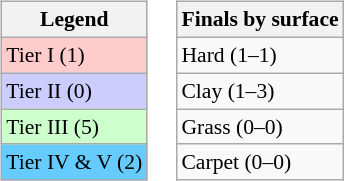<table>
<tr valign=top>
<td><br><table class="wikitable" style="font-size:90%">
<tr>
<th colspan=2>Legend</th>
</tr>
<tr style="background:#fcc;">
<td>Tier I (1)</td>
</tr>
<tr style="background:#ccf;">
<td>Tier II (0)</td>
</tr>
<tr style="background:#cfc;">
<td>Tier III (5)</td>
</tr>
<tr style="background:#6cf;">
<td>Tier IV & V (2)</td>
</tr>
</table>
</td>
<td><br><table class="wikitable" style="font-size:90%">
<tr>
<th>Finals by surface</th>
</tr>
<tr>
<td>Hard (1–1)</td>
</tr>
<tr>
<td>Clay (1–3)</td>
</tr>
<tr>
<td>Grass (0–0)</td>
</tr>
<tr>
<td>Carpet (0–0)</td>
</tr>
</table>
</td>
</tr>
</table>
